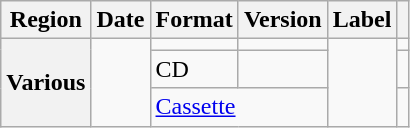<table class="wikitable plainrowheaders">
<tr>
<th scope="col">Region</th>
<th>Date</th>
<th>Format</th>
<th>Version</th>
<th>Label</th>
<th></th>
</tr>
<tr>
<th rowspan="3" scope="row">Various</th>
<td rowspan="3"></td>
<td></td>
<td></td>
<td rowspan="3"></td>
<td style="text-align:center"></td>
</tr>
<tr>
<td>CD</td>
<td></td>
<td></td>
</tr>
<tr>
<td colspan="2"><a href='#'>Cassette</a></td>
<td></td>
</tr>
</table>
